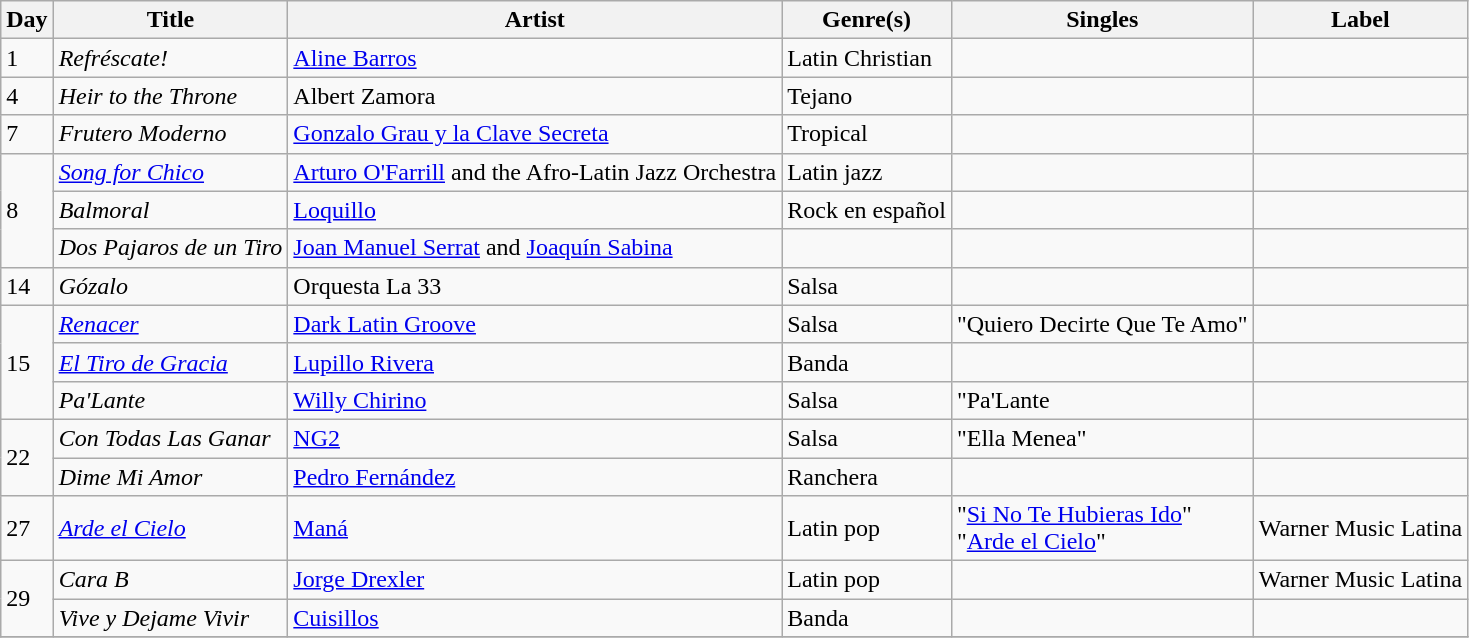<table class="wikitable sortable" style="text-align: left;">
<tr>
<th>Day</th>
<th>Title</th>
<th>Artist</th>
<th>Genre(s)</th>
<th>Singles</th>
<th>Label</th>
</tr>
<tr>
<td>1</td>
<td><em>Refréscate!</em></td>
<td><a href='#'>Aline Barros</a></td>
<td>Latin Christian</td>
<td></td>
<td></td>
</tr>
<tr>
<td>4</td>
<td><em>Heir to the Throne</em></td>
<td>Albert Zamora</td>
<td>Tejano</td>
<td></td>
<td></td>
</tr>
<tr>
<td>7</td>
<td><em>Frutero Moderno</em></td>
<td><a href='#'>Gonzalo Grau y la Clave Secreta</a></td>
<td>Tropical</td>
<td></td>
<td></td>
</tr>
<tr>
<td rowspan="3">8</td>
<td><em><a href='#'>Song for Chico</a></em></td>
<td><a href='#'>Arturo O'Farrill</a> and the Afro-Latin Jazz Orchestra</td>
<td>Latin jazz</td>
<td></td>
<td></td>
</tr>
<tr>
<td><em>Balmoral</em></td>
<td><a href='#'>Loquillo</a></td>
<td>Rock en español</td>
<td></td>
<td></td>
</tr>
<tr>
<td><em>Dos Pajaros de un Tiro</em></td>
<td><a href='#'>Joan Manuel Serrat</a> and <a href='#'>Joaquín Sabina</a></td>
<td></td>
<td></td>
<td></td>
</tr>
<tr>
<td>14</td>
<td><em>Gózalo</em></td>
<td>Orquesta La 33</td>
<td>Salsa</td>
<td></td>
<td></td>
</tr>
<tr>
<td rowspan="3">15</td>
<td><em><a href='#'>Renacer</a></em></td>
<td><a href='#'>Dark Latin Groove</a></td>
<td>Salsa</td>
<td>"Quiero Decirte Que Te Amo"</td>
<td></td>
</tr>
<tr>
<td><em><a href='#'>El Tiro de Gracia</a></em></td>
<td><a href='#'>Lupillo Rivera</a></td>
<td>Banda</td>
<td></td>
<td></td>
</tr>
<tr>
<td><em>Pa'Lante</em></td>
<td><a href='#'>Willy Chirino</a></td>
<td>Salsa</td>
<td>"Pa'Lante</td>
<td></td>
</tr>
<tr>
<td rowspan="2">22</td>
<td><em>Con Todas Las Ganar</em></td>
<td><a href='#'>NG2</a></td>
<td>Salsa</td>
<td>"Ella Menea"</td>
<td></td>
</tr>
<tr>
<td><em>Dime Mi Amor</em></td>
<td><a href='#'>Pedro Fernández</a></td>
<td>Ranchera</td>
<td></td>
<td></td>
</tr>
<tr>
<td>27</td>
<td><em><a href='#'>Arde el Cielo</a></em></td>
<td><a href='#'>Maná</a></td>
<td>Latin pop</td>
<td>"<a href='#'>Si No Te Hubieras Ido</a>"<br>"<a href='#'>Arde el Cielo</a>"</td>
<td>Warner Music Latina</td>
</tr>
<tr>
<td rowspan="2">29</td>
<td><em>Cara B</em></td>
<td><a href='#'>Jorge Drexler</a></td>
<td>Latin pop</td>
<td></td>
<td>Warner Music Latina</td>
</tr>
<tr>
<td><em>Vive y Dejame Vivir</em></td>
<td><a href='#'>Cuisillos</a></td>
<td>Banda</td>
<td></td>
<td></td>
</tr>
<tr>
</tr>
</table>
